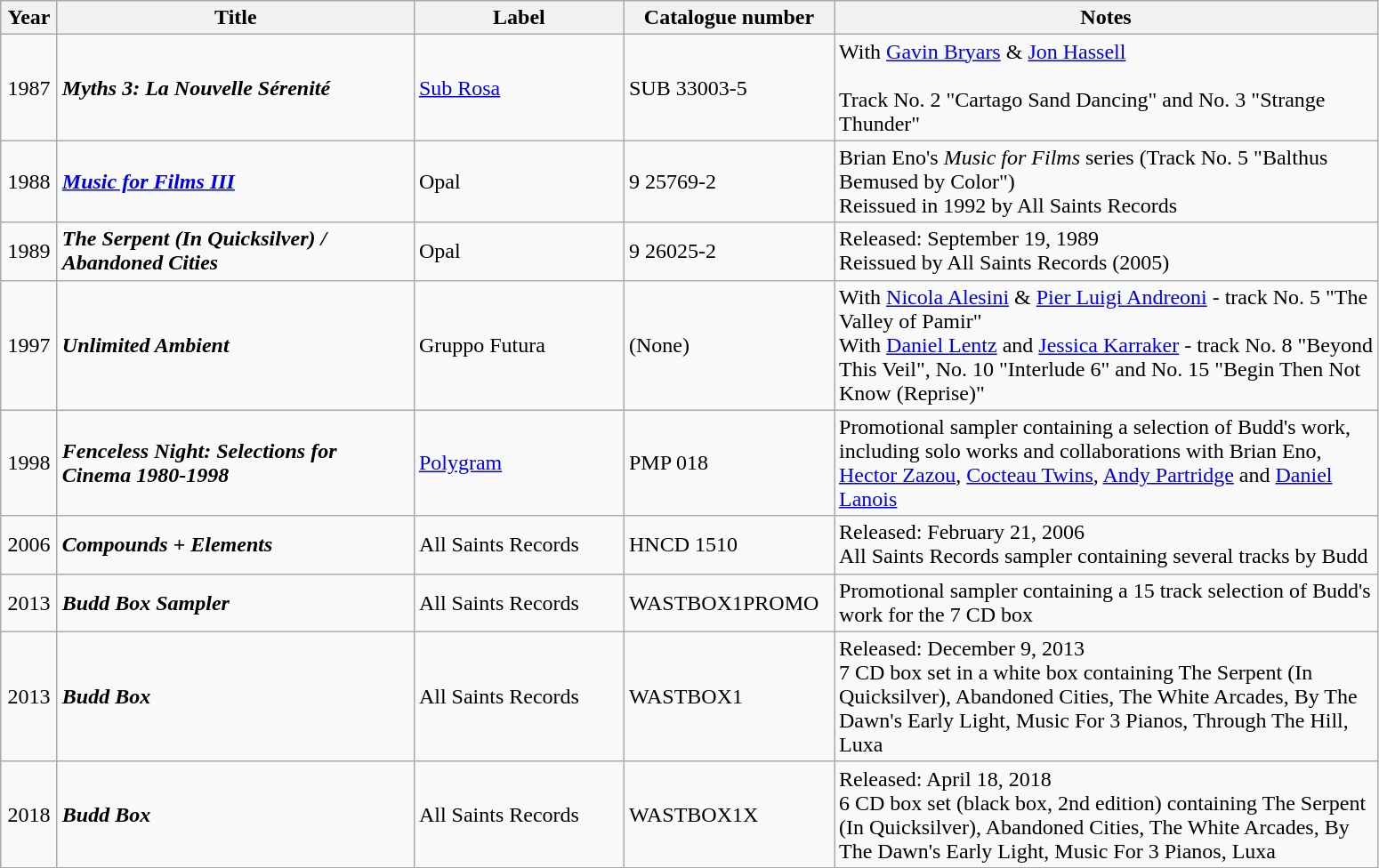<table class="wikitable">
<tr>
<th width="35">Year</th>
<th width="260">Title</th>
<th width="150">Label</th>
<th width="150">Catalogue number</th>
<th width="400">Notes</th>
</tr>
<tr>
<td align="center">1987</td>
<td><strong><em>Myths 3: La Nouvelle Sérenité</em></strong></td>
<td><a href='#'>Sub Rosa</a></td>
<td>SUB 33003-5</td>
<td>With <a href='#'>Gavin Bryars</a> & <a href='#'>Jon Hassell</a><br><br>Track No. 2 "Cartago Sand Dancing" and No. 3 "Strange Thunder"</td>
</tr>
<tr>
<td align="center">1988</td>
<td><strong><em><a href='#'>Music for Films III</a></em></strong></td>
<td>Opal</td>
<td>9 25769-2</td>
<td>Brian Eno's <em>Music for Films</em> series (Track No. 5 "Balthus Bemused by Color")<br>Reissued in 1992 by All Saints Records</td>
</tr>
<tr>
<td align="center">1989</td>
<td><strong><em>The Serpent (In Quicksilver) / Abandoned Cities</em></strong></td>
<td>Opal</td>
<td>9 26025-2</td>
<td>Released: September 19, 1989<br>Reissued by All Saints Records (2005)</td>
</tr>
<tr>
<td align="center">1997</td>
<td><strong><em>Unlimited Ambient</em></strong></td>
<td>Gruppo Futura</td>
<td>(None)</td>
<td>With <a href='#'>Nicola Alesini</a> & <a href='#'>Pier Luigi Andreoni</a> - track No. 5 "The Valley of Pamir" <br>With <a href='#'>Daniel Lentz</a> and <a href='#'>Jessica Karraker</a> - track No. 8 "Beyond This Veil", No. 10 "Interlude 6" and No. 15 "Begin Then Not Know (Reprise)"</td>
</tr>
<tr>
<td align="center">1998</td>
<td><strong><em>Fenceless Night: Selections for Cinema 1980-1998</em></strong></td>
<td><a href='#'>Polygram</a></td>
<td>PMP 018</td>
<td>Promotional sampler containing a selection of Budd's work, including solo works and collaborations with Brian Eno, <a href='#'>Hector Zazou</a>, <a href='#'>Cocteau Twins</a>, <a href='#'>Andy Partridge</a> and <a href='#'>Daniel Lanois</a></td>
</tr>
<tr>
<td align="center">2006</td>
<td><strong><em>Compounds + Elements</em></strong></td>
<td>All Saints Records</td>
<td>HNCD 1510</td>
<td>Released: February 21, 2006<br>All Saints Records sampler containing several tracks by Budd</td>
</tr>
<tr>
<td align="center">2013</td>
<td><strong><em>Budd Box Sampler</em></strong></td>
<td>All Saints Records</td>
<td>WASTBOX1PROMO</td>
<td>Promotional sampler containing a 15 track selection of Budd's work for the 7 CD box</td>
</tr>
<tr>
<td align="center">2013</td>
<td><strong><em>Budd Box</em></strong></td>
<td>All Saints Records</td>
<td>WASTBOX1</td>
<td>Released: December 9, 2013<br>7 CD box set in a white box containing The Serpent (In Quicksilver), Abandoned Cities, The White Arcades, By The Dawn's Early Light, Music For 3 Pianos, Through The Hill, Luxa</td>
</tr>
<tr>
<td align="center">2018</td>
<td><strong><em>Budd Box</em></strong></td>
<td>All Saints Records</td>
<td>WASTBOX1X</td>
<td>Released: April 18, 2018<br>6 CD box set (black box, 2nd edition) containing The Serpent (In Quicksilver), Abandoned Cities, The White Arcades, By The Dawn's Early Light, Music For 3 Pianos, Luxa</td>
</tr>
</table>
